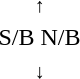<table style="text-align:center;">
<tr>
<td><small>  ↑ </small></td>
</tr>
<tr>
<td><span>S/B</span>   <span>N/B</span></td>
</tr>
<tr>
<td><small> ↓  </small></td>
</tr>
</table>
